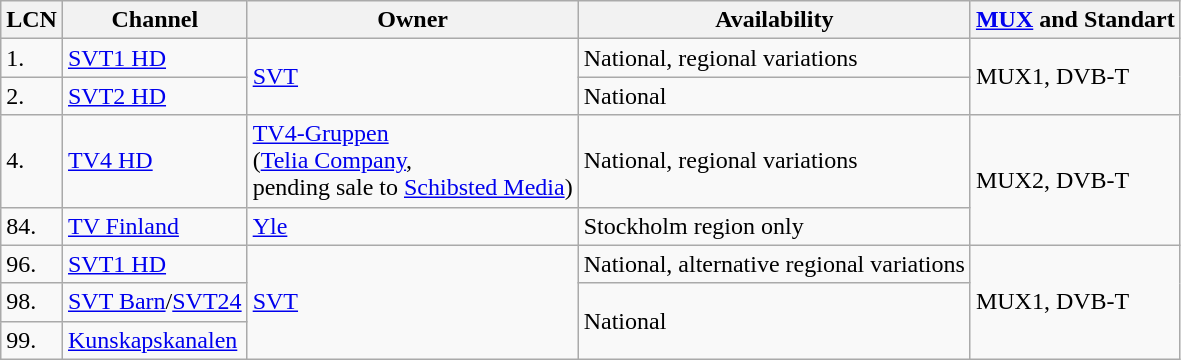<table class="sortable wikitable">
<tr>
<th>LCN<br></th>
<th>Channel<br></th>
<th>Owner<br></th>
<th>Availability<br></th>
<th><a href='#'>MUX</a> and Standart</th>
</tr>
<tr>
<td>1.</td>
<td><a href='#'>SVT1 HD</a></td>
<td rowspan="2"><a href='#'>SVT</a></td>
<td>National, regional variations</td>
<td rowspan="2">MUX1, DVB-T</td>
</tr>
<tr>
<td>2.</td>
<td><a href='#'>SVT2 HD</a></td>
<td>National</td>
</tr>
<tr>
<td>4.</td>
<td><a href='#'>TV4 HD</a></td>
<td><a href='#'>TV4-Gruppen</a><br>(<a href='#'>Telia Company</a>,<br>pending sale to <a href='#'>Schibsted Media</a>)</td>
<td>National, regional variations</td>
<td rowspan="2">MUX2, DVB-T</td>
</tr>
<tr>
<td>84.</td>
<td><a href='#'>TV Finland</a></td>
<td><a href='#'>Yle</a></td>
<td>Stockholm region only</td>
</tr>
<tr>
<td>96.</td>
<td><a href='#'>SVT1 HD</a></td>
<td rowspan="3"><a href='#'>SVT</a></td>
<td>National, alternative regional variations</td>
<td rowspan="3">MUX1, DVB-T</td>
</tr>
<tr>
<td>98.</td>
<td><a href='#'>SVT Barn</a>/<a href='#'>SVT24</a></td>
<td rowspan="2">National</td>
</tr>
<tr>
<td>99.</td>
<td><a href='#'>Kunskapskanalen</a></td>
</tr>
</table>
